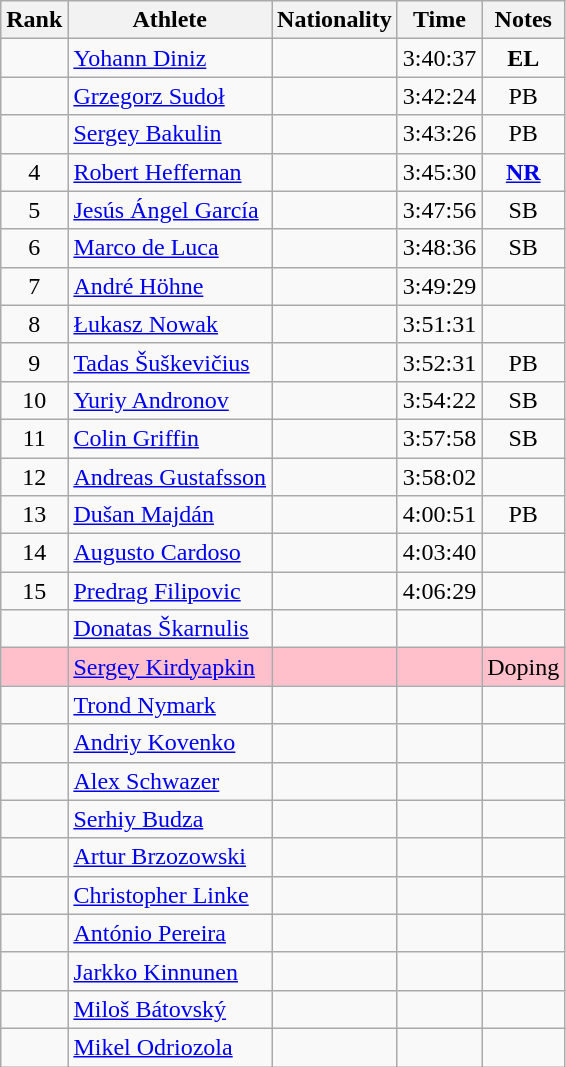<table class="wikitable sortable" style="text-align:center">
<tr>
<th>Rank</th>
<th>Athlete</th>
<th>Nationality</th>
<th>Time</th>
<th>Notes</th>
</tr>
<tr>
<td></td>
<td align="left"><a href='#'>Yohann Diniz</a></td>
<td align=left></td>
<td>3:40:37</td>
<td><strong>EL</strong></td>
</tr>
<tr>
<td></td>
<td align="left"><a href='#'>Grzegorz Sudoł</a></td>
<td align=left></td>
<td>3:42:24</td>
<td>PB</td>
</tr>
<tr>
<td></td>
<td align="left"><a href='#'>Sergey Bakulin</a></td>
<td align=left></td>
<td>3:43:26</td>
<td>PB</td>
</tr>
<tr>
<td>4</td>
<td align="left"><a href='#'>Robert Heffernan</a></td>
<td align=left></td>
<td>3:45:30</td>
<td><strong><a href='#'>NR</a></strong></td>
</tr>
<tr>
<td>5</td>
<td align="left"><a href='#'>Jesús Ángel García</a></td>
<td align=left></td>
<td>3:47:56</td>
<td>SB</td>
</tr>
<tr>
<td>6</td>
<td align="left"><a href='#'>Marco de Luca</a></td>
<td align=left></td>
<td>3:48:36</td>
<td>SB</td>
</tr>
<tr>
<td>7</td>
<td align="left"><a href='#'>André Höhne</a></td>
<td align=left></td>
<td>3:49:29</td>
<td></td>
</tr>
<tr>
<td>8</td>
<td align="left"><a href='#'>Łukasz Nowak</a></td>
<td align=left></td>
<td>3:51:31</td>
<td></td>
</tr>
<tr>
<td>9</td>
<td align="left"><a href='#'>Tadas Šuškevičius</a></td>
<td align=left></td>
<td>3:52:31</td>
<td>PB</td>
</tr>
<tr>
<td>10</td>
<td align="left"><a href='#'>Yuriy Andronov</a></td>
<td align=left></td>
<td>3:54:22</td>
<td>SB</td>
</tr>
<tr>
<td>11</td>
<td align="left"><a href='#'>Colin Griffin</a></td>
<td align=left></td>
<td>3:57:58</td>
<td>SB</td>
</tr>
<tr>
<td>12</td>
<td align="left"><a href='#'>Andreas Gustafsson</a></td>
<td align=left></td>
<td>3:58:02</td>
<td></td>
</tr>
<tr>
<td>13</td>
<td align="left"><a href='#'>Dušan Majdán</a></td>
<td align=left></td>
<td>4:00:51</td>
<td>PB</td>
</tr>
<tr>
<td>14</td>
<td align="left"><a href='#'>Augusto Cardoso</a></td>
<td align=left></td>
<td>4:03:40</td>
<td></td>
</tr>
<tr>
<td>15</td>
<td align="left"><a href='#'>Predrag Filipovic</a></td>
<td align=left></td>
<td>4:06:29</td>
<td></td>
</tr>
<tr>
<td></td>
<td align="left"><a href='#'>Donatas Škarnulis</a></td>
<td align=left></td>
<td></td>
<td></td>
</tr>
<tr bgcolor=pink>
<td></td>
<td align="left"><a href='#'>Sergey Kirdyapkin</a></td>
<td align=left></td>
<td></td>
<td>Doping</td>
</tr>
<tr>
<td></td>
<td align="left"><a href='#'>Trond Nymark</a></td>
<td align=left></td>
<td></td>
<td></td>
</tr>
<tr>
<td></td>
<td align="left"><a href='#'>Andriy Kovenko</a></td>
<td align=left></td>
<td></td>
<td></td>
</tr>
<tr>
<td></td>
<td align="left"><a href='#'>Alex Schwazer</a></td>
<td align=left></td>
<td></td>
<td></td>
</tr>
<tr>
<td></td>
<td align="left"><a href='#'>Serhiy Budza</a></td>
<td align=left></td>
<td></td>
<td></td>
</tr>
<tr>
<td></td>
<td align="left"><a href='#'>Artur Brzozowski</a></td>
<td align=left></td>
<td></td>
<td></td>
</tr>
<tr>
<td></td>
<td align="left"><a href='#'>Christopher Linke</a></td>
<td align=left></td>
<td></td>
<td></td>
</tr>
<tr>
<td></td>
<td align="left"><a href='#'>António Pereira</a></td>
<td align=left></td>
<td></td>
<td></td>
</tr>
<tr>
<td></td>
<td align="left"><a href='#'>Jarkko Kinnunen</a></td>
<td align=left></td>
<td></td>
<td></td>
</tr>
<tr>
<td></td>
<td align="left"><a href='#'>Miloš Bátovský</a></td>
<td align=left></td>
<td></td>
<td></td>
</tr>
<tr>
<td></td>
<td align="left"><a href='#'>Mikel Odriozola</a></td>
<td align=left></td>
<td></td>
<td></td>
</tr>
</table>
